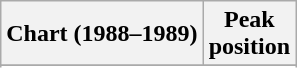<table class="wikitable sortable plainrowheaders" style="text-align:center">
<tr>
<th scope="col">Chart (1988–1989)</th>
<th scope="col">Peak<br>position</th>
</tr>
<tr>
</tr>
<tr>
</tr>
<tr>
</tr>
</table>
